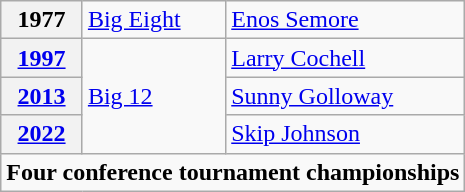<table class="wikitable">
<tr>
<th>1977</th>
<td><a href='#'>Big Eight</a></td>
<td><a href='#'>Enos Semore</a></td>
</tr>
<tr>
<th><a href='#'>1997</a></th>
<td rowspan=3><a href='#'>Big 12</a></td>
<td><a href='#'>Larry Cochell</a></td>
</tr>
<tr>
<th><a href='#'>2013</a></th>
<td><a href='#'>Sunny Golloway</a></td>
</tr>
<tr>
<th><a href='#'>2022</a></th>
<td><a href='#'>Skip Johnson</a></td>
</tr>
<tr>
<td colspan=3 align=center "bgcolor=white"><span><strong>Four conference tournament championships</strong></span></td>
</tr>
</table>
